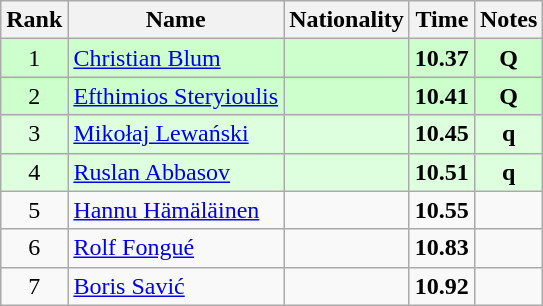<table class="wikitable sortable" style="text-align:center">
<tr>
<th>Rank</th>
<th>Name</th>
<th>Nationality</th>
<th>Time</th>
<th>Notes</th>
</tr>
<tr bgcolor=ccffcc>
<td>1</td>
<td align=left><a href='#'>Christian Blum</a></td>
<td align=left></td>
<td><strong>10.37</strong></td>
<td><strong>Q</strong></td>
</tr>
<tr bgcolor=ccffcc>
<td>2</td>
<td align=left><a href='#'>Efthimios Steryioulis</a></td>
<td align=left></td>
<td><strong>10.41</strong></td>
<td><strong>Q</strong></td>
</tr>
<tr bgcolor=ddffdd>
<td>3</td>
<td align=left><a href='#'>Mikołaj Lewański</a></td>
<td align=left></td>
<td><strong>10.45</strong></td>
<td><strong>q</strong></td>
</tr>
<tr bgcolor=ddffdd>
<td>4</td>
<td align=left><a href='#'>Ruslan Abbasov</a></td>
<td align=left></td>
<td><strong>10.51</strong></td>
<td><strong>q</strong></td>
</tr>
<tr>
<td>5</td>
<td align=left><a href='#'>Hannu Hämäläinen</a></td>
<td align=left></td>
<td><strong>10.55</strong></td>
<td></td>
</tr>
<tr>
<td>6</td>
<td align=left><a href='#'>Rolf Fongué</a></td>
<td align=left></td>
<td><strong>10.83</strong></td>
<td></td>
</tr>
<tr>
<td>7</td>
<td align=left><a href='#'>Boris Savić</a></td>
<td align=left></td>
<td><strong>10.92</strong></td>
<td></td>
</tr>
</table>
